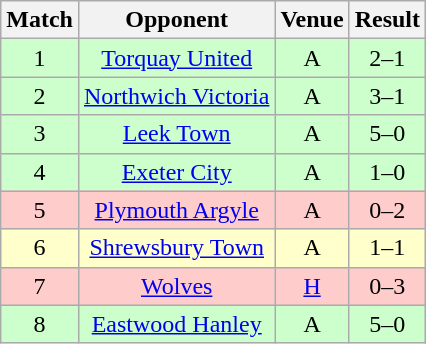<table class="wikitable" style="font-size:100%; text-align:center">
<tr>
<th>Match</th>
<th>Opponent</th>
<th>Venue</th>
<th>Result</th>
</tr>
<tr style="background: #CCFFCC;">
<td align="center">1</td>
<td><a href='#'>Torquay United</a></td>
<td>A</td>
<td>2–1</td>
</tr>
<tr style="background: #CCFFCC;">
<td align="center">2</td>
<td><a href='#'>Northwich Victoria</a></td>
<td>A</td>
<td>3–1</td>
</tr>
<tr style="background: #CCFFCC;">
<td align="center">3</td>
<td><a href='#'>Leek Town</a></td>
<td>A</td>
<td>5–0</td>
</tr>
<tr style="background: #CCFFCC;">
<td align="center">4</td>
<td><a href='#'>Exeter City</a></td>
<td>A</td>
<td>1–0</td>
</tr>
<tr style="background: #FFCCCC;">
<td align="center">5</td>
<td><a href='#'>Plymouth Argyle</a></td>
<td>A</td>
<td>0–2</td>
</tr>
<tr style="background: #FFFFCC;">
<td align="center">6</td>
<td><a href='#'>Shrewsbury Town</a></td>
<td>A</td>
<td>1–1</td>
</tr>
<tr style="background: #FFCCCC;">
<td align="center">7</td>
<td><a href='#'>Wolves</a></td>
<td><a href='#'>H</a></td>
<td>0–3</td>
</tr>
<tr style="background: #CCFFCC;">
<td align="center">8</td>
<td><a href='#'>Eastwood Hanley</a></td>
<td>A</td>
<td>5–0</td>
</tr>
</table>
